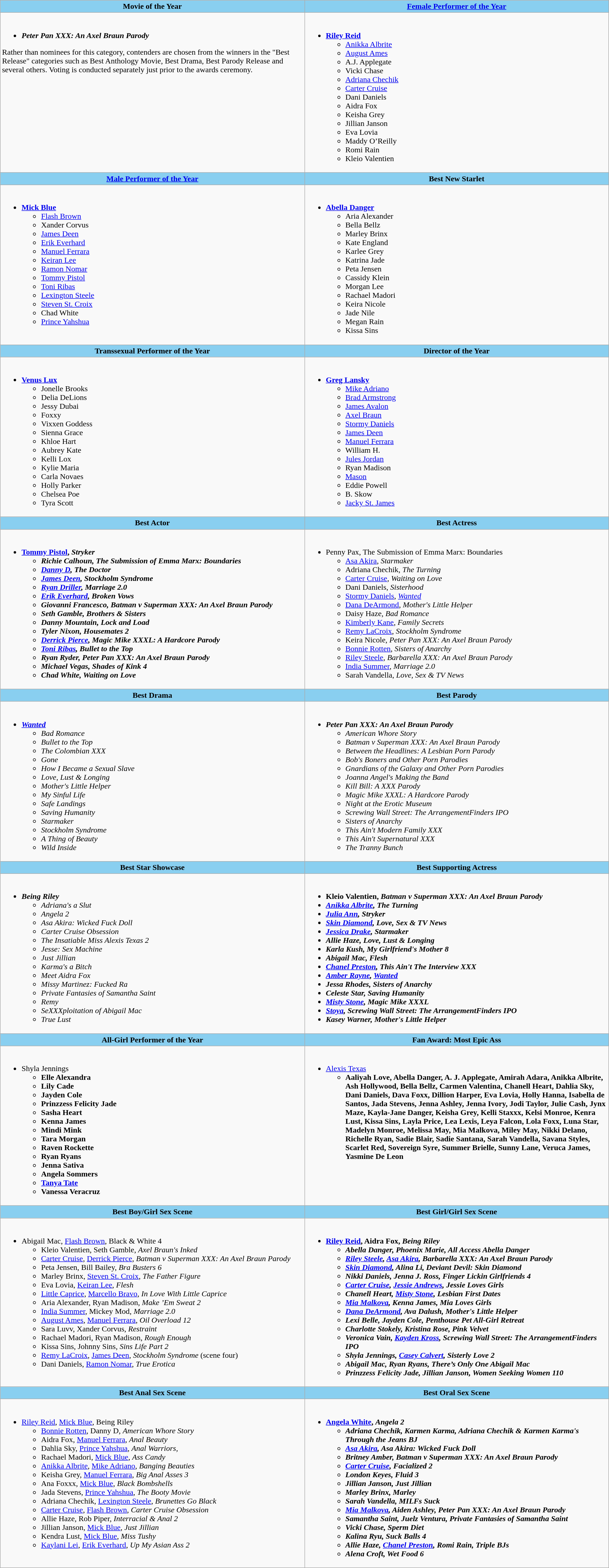<table class=wikitable>
<tr>
<th style="background:#89cff0">Movie of the Year</th>
<th style="background:#89cff0"><a href='#'>Female Performer of the Year</a></th>
</tr>
<tr>
<td valign="top" width="50%"><br><ul><li><strong><em>Peter Pan XXX: An Axel Braun Parody</em></strong></li></ul>Rather than nominees for this category, contenders are chosen from the winners in the "Best Release" categories such as Best Anthology Movie, Best Drama, Best Parody Release and several others. Voting is conducted separately just prior to the awards ceremony.</td>
<td valign="top" width="50%"><br><ul><li><strong><a href='#'>Riley Reid</a></strong><ul><li><a href='#'>Anikka Albrite</a></li><li><a href='#'>August Ames</a></li><li>A.J. Applegate</li><li>Vicki Chase</li><li><a href='#'>Adriana Chechik</a></li><li><a href='#'>Carter Cruise</a></li><li>Dani Daniels</li><li>Aidra Fox</li><li>Keisha Grey</li><li>Jillian Janson</li><li>Eva Lovia</li><li>Maddy O’Reilly</li><li>Romi Rain</li><li>Kleio Valentien</li></ul></li></ul></td>
</tr>
<tr>
<th style="background:#89cff0"><a href='#'>Male Performer of the Year</a></th>
<th style="background:#89cff0">Best New Starlet</th>
</tr>
<tr>
<td valign="top"><br><ul><li><strong><a href='#'>Mick Blue</a></strong><ul><li><a href='#'>Flash Brown</a></li><li>Xander Corvus</li><li><a href='#'>James Deen</a></li><li><a href='#'>Erik Everhard</a></li><li><a href='#'>Manuel Ferrara</a></li><li><a href='#'>Keiran Lee</a></li><li><a href='#'>Ramon Nomar</a></li><li><a href='#'>Tommy Pistol</a></li><li><a href='#'>Toni Ribas</a></li><li><a href='#'>Lexington Steele</a></li><li><a href='#'>Steven St. Croix</a></li><li>Chad White</li><li><a href='#'>Prince Yahshua</a></li></ul></li></ul></td>
<td valign="top"><br><ul><li><strong><a href='#'>Abella Danger</a></strong><ul><li>Aria Alexander</li><li>Bella Bellz</li><li>Marley Brinx</li><li>Kate England</li><li>Karlee Grey</li><li>Katrina Jade</li><li>Peta Jensen</li><li>Cassidy Klein</li><li>Morgan Lee</li><li>Rachael Madori</li><li>Keira Nicole</li><li>Jade Nile</li><li>Megan Rain</li><li>Kissa Sins</li></ul></li></ul></td>
</tr>
<tr>
<th style="background:#89cff0">Transsexual Performer of the Year</th>
<th style="background:#89cff0">Director of the Year</th>
</tr>
<tr>
<td valign="top"><br><ul><li><strong><a href='#'>Venus Lux</a></strong><ul><li>Jonelle Brooks</li><li>Delia DeLions</li><li>Jessy Dubai</li><li>Foxxy</li><li>Vixxen Goddess</li><li>Sienna Grace</li><li>Khloe Hart</li><li>Aubrey Kate</li><li>Kelli Lox</li><li>Kylie Maria</li><li>Carla Novaes</li><li>Holly Parker</li><li>Chelsea Poe</li><li>Tyra Scott</li></ul></li></ul></td>
<td valign="top"><br><ul><li><strong><a href='#'>Greg Lansky</a></strong><ul><li><a href='#'>Mike Adriano</a></li><li><a href='#'>Brad Armstrong</a></li><li><a href='#'>James Avalon</a></li><li><a href='#'>Axel Braun</a></li><li><a href='#'>Stormy Daniels</a></li><li><a href='#'>James Deen</a></li><li><a href='#'>Manuel Ferrara</a></li><li>William H.</li><li><a href='#'>Jules Jordan</a></li><li>Ryan Madison</li><li><a href='#'>Mason</a></li><li>Eddie Powell</li><li>B. Skow</li><li><a href='#'>Jacky St. James</a></li></ul></li></ul></td>
</tr>
<tr>
<th style="background:#89cff0">Best Actor</th>
<th style="background:#89cff0">Best Actress</th>
</tr>
<tr>
<td valign="top"><br><ul><li><strong><a href='#'>Tommy Pistol</a>, <em>Stryker<strong><em><ul><li>Richie Calhoun, </em>The Submission of Emma Marx: Boundaries<em></li><li><a href='#'>Danny D</a>, </em>The Doctor<em></li><li><a href='#'>James Deen</a>, </em>Stockholm Syndrome<em></li><li><a href='#'>Ryan Driller</a>, </em>Marriage 2.0<em></li><li><a href='#'>Erik Everhard</a>, </em>Broken Vows<em></li><li>Giovanni Francesco, </em>Batman v Superman XXX: An Axel Braun Parody<em></li><li>Seth Gamble, </em>Brothers & Sisters<em></li><li>Danny Mountain, </em>Lock and Load<em></li><li>Tyler Nixon, </em>Housemates 2<em></li><li><a href='#'>Derrick Pierce</a>, </em>Magic Mike XXXL: A Hardcore Parody<em></li><li><a href='#'>Toni Ribas</a>, </em>Bullet to the Top<em></li><li>Ryan Ryder, </em>Peter Pan XXX: An Axel Braun Parody<em></li><li>Michael Vegas, </em>Shades of Kink 4<em></li><li>Chad White, </em>Waiting on Love<em></li></ul></li></ul></td>
<td valign="top"><br><ul><li></strong>Penny Pax, </em>The Submission of Emma Marx: Boundaries</em></strong><ul><li><a href='#'>Asa Akira</a>, <em>Starmaker</em></li><li>Adriana Chechik, <em>The Turning</em></li><li><a href='#'>Carter Cruise</a>, <em>Waiting on Love</em></li><li>Dani Daniels, <em>Sisterhood</em></li><li><a href='#'>Stormy Daniels</a>, <em><a href='#'>Wanted</a></em></li><li><a href='#'>Dana DeArmond</a>, <em>Mother's Little Helper</em></li><li>Daisy Haze, <em>Bad Romance</em></li><li><a href='#'>Kimberly Kane</a>, <em>Family Secrets</em></li><li><a href='#'>Remy LaCroix</a>, <em>Stockholm Syndrome</em></li><li>Keira Nicole, <em>Peter Pan XXX: An Axel Braun Parody</em></li><li><a href='#'>Bonnie Rotten</a>, <em>Sisters of Anarchy</em></li><li><a href='#'>Riley Steele</a>, <em>Barbarella XXX: An Axel Braun Parody</em></li><li><a href='#'>India Summer</a>, <em>Marriage 2.0</em></li><li>Sarah Vandella, <em>Love, Sex & TV News</em></li></ul></li></ul></td>
</tr>
<tr>
<th style="background:#89cff0">Best Drama</th>
<th style="background:#89cff0">Best Parody</th>
</tr>
<tr>
<td valign="top"><br><ul><li><strong><em><a href='#'>Wanted</a></em></strong><ul><li><em>Bad Romance</em></li><li><em>Bullet to the Top</em></li><li><em>The Colombian XXX</em></li><li><em>Gone</em></li><li><em>How I Became a Sexual Slave</em></li><li><em>Love, Lust & Longing</em></li><li><em>Mother's Little Helper</em></li><li><em>My Sinful Life</em></li><li><em>Safe Landings</em></li><li><em>Saving Humanity</em></li><li><em>Starmaker</em></li><li><em>Stockholm Syndrome</em></li><li><em>A Thing of Beauty</em></li><li><em>Wild Inside</em></li></ul></li></ul></td>
<td valign="top"><br><ul><li><strong><em>Peter Pan XXX: An Axel Braun Parody</em></strong><ul><li><em>American Whore Story</em></li><li><em>Batman v Superman XXX: An Axel Braun Parody</em></li><li><em>Between the Headlines: A Lesbian Porn Parody</em></li><li><em>Bob's Boners and Other Porn Parodies</em></li><li><em>Gnardians of the Galaxy and Other Porn Parodies</em></li><li><em>Joanna Angel's Making the Band</em></li><li><em>Kill Bill: A XXX Parody</em></li><li><em>Magic Mike XXXL: A Hardcore Parody</em></li><li><em>Night at the Erotic Museum</em></li><li><em>Screwing Wall Street: The ArrangementFinders IPO</em></li><li><em>Sisters of Anarchy</em></li><li><em>This Ain't Modern Family XXX</em></li><li><em>This Ain't Supernatural XXX</em></li><li><em>The Tranny Bunch</em></li></ul></li></ul></td>
</tr>
<tr>
<th style="background:#89cff0">Best Star Showcase</th>
<th style="background:#89cff0">Best Supporting Actress</th>
</tr>
<tr>
<td valign="top"><br><ul><li><strong><em>Being Riley</em></strong><ul><li><em>Adriana's a Slut</em></li><li><em>Angela 2</em></li><li><em>Asa Akira: Wicked Fuck Doll</em></li><li><em>Carter Cruise Obsession</em></li><li><em>The Insatiable Miss Alexis Texas 2</em></li><li><em>Jesse: Sex Machine</em></li><li><em>Just Jillian</em></li><li><em>Karma's a Bitch</em></li><li><em>Meet Aidra Fox</em></li><li><em>Missy Martinez: Fucked Ra</em></li><li><em>Private Fantasies of Samantha Saint</em></li><li><em>Remy</em></li><li><em>SeXXXploitation of Abigail Mac</em></li><li><em>True Lust</em></li></ul></li></ul></td>
<td valign="top"><br><ul><li><strong>Kleio Valentien, <em>Batman v Superman XXX: An Axel Braun Parody<strong><em></li><li><a href='#'>Anikka Albrite</a>, </em>The Turning<em></li><li><a href='#'>Julia Ann</a>, </em>Stryker<em></li><li><a href='#'>Skin Diamond</a>, </em>Love, Sex & TV News<em></li><li><a href='#'>Jessica Drake</a>, </em>Starmaker<em></li><li>Allie Haze, </em>Love, Lust & Longing<em></li><li>Karla Kush, </em>My Girlfriend's Mother 8<em></li><li>Abigail Mac, </em>Flesh<em></li><li><a href='#'>Chanel Preston</a>, </em>This Ain't The Interview XXX<em></li><li><a href='#'>Amber Rayne</a>, </em><a href='#'>Wanted</a><em></li><li>Jessa Rhodes, </em>Sisters of Anarchy<em></li><li>Celeste Star, </em>Saving Humanity<em></li><li><a href='#'>Misty Stone</a>, </em>Magic Mike XXXL<em></li><li><a href='#'>Stoya</a>, </em>Screwing Wall Street: The ArrangementFinders IPO<em></li><li>Kasey Warner, </em>Mother's Little Helper<em></li></ul></td>
</tr>
<tr>
<th style="background:#89cff0">All-Girl Performer of the Year</th>
<th style="background:#89cff0">Fan Award: Most Epic Ass</th>
</tr>
<tr>
<td valign="top"><br><ul><li></strong>Shyla Jennings<strong><ul><li>Elle Alexandra</li><li>Lily Cade</li><li>Jayden Cole</li><li>Prinzzess Felicity Jade</li><li>Sasha Heart</li><li>Kenna James</li><li>Mindi Mink</li><li>Tara Morgan</li><li>Raven Rockette</li><li>Ryan Ryans</li><li>Jenna Sativa</li><li>Angela Sommers</li><li><a href='#'>Tanya Tate</a></li><li>Vanessa Veracruz</li></ul></li></ul></td>
<td valign="top"><br><ul><li></strong><a href='#'>Alexis Texas</a><strong><ul><li>Aaliyah Love, Abella Danger, A. J. Applegate, Amirah Adara, Anikka Albrite, Ash Hollywood, Bella Bellz, Carmen Valentina, Chanell Heart, Dahlia Sky, Dani Daniels, Dava Foxx, Dillion Harper, Eva Lovia, Holly Hanna, Isabella de Santos, Jada Stevens, Jenna Ashley, Jenna Ivory, Jodi Taylor, Julie Cash, Jynx Maze, Kayla-Jane Danger, Keisha Grey, Kelli Staxxx, Kelsi Monroe, Kenra Lust, Kissa Sins, Layla Price, Lea Lexis, Leya Falcon, Lola Foxx, Luna Star, Madelyn Monroe, Melissa May, Mia Malkova, Miley May, Nikki Delano, Richelle Ryan, Sadie Blair, Sadie Santana, Sarah Vandella, Savana Styles, Scarlet Red, Sovereign Syre, Summer Brielle, Sunny Lane, Veruca James, Yasmine De Leon</li></ul></li></ul></td>
</tr>
<tr>
<th style="background:#89cff0">Best Boy/Girl Sex Scene</th>
<th style="background:#89cff0">Best Girl/Girl Sex Scene</th>
</tr>
<tr>
<td valign="top"><br><ul><li></strong>Abigail Mac, <a href='#'>Flash Brown</a>, </em>Black & White 4</em></strong><ul><li>Kleio Valentien, Seth Gamble, <em>Axel Braun's Inked</em></li><li><a href='#'>Carter Cruise</a>, <a href='#'>Derrick Pierce</a>, <em>Batman v Superman XXX: An Axel Braun Parody</em></li><li>Peta Jensen, Bill Bailey, <em>Bra Busters 6</em></li><li>Marley Brinx, <a href='#'>Steven St. Croix</a>, <em>The Father Figure</em></li><li>Eva Lovia, <a href='#'>Keiran Lee</a>, <em>Flesh</em></li><li><a href='#'>Little Caprice</a>, <a href='#'>Marcello Bravo</a>, <em>In Love With Little Caprice</em></li><li>Aria Alexander, Ryan Madison, <em>Make ’Em Sweat 2</em></li><li><a href='#'>India Summer</a>, Mickey Mod, <em>Marriage 2.0</em></li><li><a href='#'>August Ames</a>, <a href='#'>Manuel Ferrara</a>, <em>Oil Overload 12</em></li><li>Sara Luvv, Xander Corvus, <em>Restraint</em></li><li>Rachael Madori, Ryan Madison, <em>Rough Enough</em></li><li>Kissa Sins, Johnny Sins, <em>Sins Life Part 2</em></li><li><a href='#'>Remy LaCroix</a>, <a href='#'>James Deen</a>, <em>Stockholm Syndrome</em> (scene four)</li><li>Dani Daniels, <a href='#'>Ramon Nomar</a>, <em>True Erotica</em></li></ul></li></ul></td>
<td valign="top"><br><ul><li><strong><a href='#'>Riley Reid</a>, Aidra Fox, <em>Being Riley<strong><em><ul><li>Abella Danger, Phoenix Marie, </em>All Access Abella Danger<em></li><li><a href='#'>Riley Steele</a>, <a href='#'>Asa Akira</a>, </em>Barbarella XXX: An Axel Braun Parody<em></li><li><a href='#'>Skin Diamond</a>, Alina Li, </em>Deviant Devil: Skin Diamond<em></li><li>Nikki Daniels, Jenna J. Ross, </em>Finger Lickin Girlfriends 4<em></li><li><a href='#'>Carter Cruise</a>, <a href='#'>Jessie Andrews</a>, </em>Jessie Loves Girls<em></li><li>Chanell Heart, <a href='#'>Misty Stone</a>, </em>Lesbian First Dates<em></li><li><a href='#'>Mia Malkova</a>, Kenna James, </em>Mia Loves Girls<em></li><li><a href='#'>Dana DeArmond</a>, Ava Dalush, </em>Mother's Little Helper<em></li><li>Lexi Belle, Jayden Cole, </em>Penthouse Pet All-Girl Retreat<em></li><li>Charlotte Stokely, Kristina Rose, </em>Pink Velvet<em></li><li>Veronica Vain, <a href='#'>Kayden Kross</a>, </em>Screwing Wall Street: The ArrangementFinders IPO<em></li><li>Shyla Jennings, <a href='#'>Casey Calvert</a>, </em>Sisterly Love 2<em></li><li>Abigail Mac, Ryan Ryans, </em>There’s Only One Abigail Mac<em></li><li>Prinzzess Felicity Jade, Jillian Janson, </em>Women Seeking Women 110<em></li></ul></li></ul></td>
</tr>
<tr>
<th style="background:#89cff0">Best Anal Sex Scene</th>
<th style="background:#89cff0">Best Oral Sex Scene</th>
</tr>
<tr>
<td valign="top"><br><ul><li></strong><a href='#'>Riley Reid</a>, <a href='#'>Mick Blue</a>, </em>Being Riley</em></strong><ul><li><a href='#'>Bonnie Rotten</a>, Danny D, <em>American Whore Story</em></li><li>Aidra Fox, <a href='#'>Manuel Ferrara</a>, <em>Anal Beauty</em></li><li>Dahlia Sky, <a href='#'>Prince Yahshua</a>, <em>Anal Warriors,</em></li><li>Rachael Madori, <a href='#'>Mick Blue</a>, <em>Ass Candy</em></li><li><a href='#'>Anikka Albrite</a>, <a href='#'>Mike Adriano</a>, <em>Banging Beauties</em></li><li>Keisha Grey, <a href='#'>Manuel Ferrara</a>, <em>Big Anal Asses 3</em></li><li>Ana Foxxx, <a href='#'>Mick Blue</a>, <em>Black Bombshells</em></li><li>Jada Stevens, <a href='#'>Prince Yahshua</a>, <em>The Booty Movie</em></li><li>Adriana Chechik, <a href='#'>Lexington Steele</a>, <em>Brunettes Go Black</em></li><li><a href='#'>Carter Cruise</a>, <a href='#'>Flash Brown</a>, <em>Carter Cruise Obsession</em></li><li>Allie Haze, Rob Piper, <em>Interracial & Anal 2</em></li><li>Jillian Janson, <a href='#'>Mick Blue</a>, <em>Just Jillian</em></li><li>Kendra Lust, <a href='#'>Mick Blue</a>, <em>Miss Tushy</em></li><li><a href='#'>Kaylani Lei</a>, <a href='#'>Erik Everhard</a>, <em>Up My Asian Ass 2</em></li></ul></li></ul></td>
<td valign="top"><br><ul><li><strong><a href='#'>Angela White</a>, <em>Angela 2<strong><em><ul><li>Adriana Chechik, Karmen Karma, </em>Adriana Chechik & Karmen Karma's Through the Jeans BJ<em></li><li><a href='#'>Asa Akira</a>, </em>Asa Akira: Wicked Fuck Doll<em></li><li>Britney Amber, </em>Batman v Superman XXX: An Axel Braun Parody<em></li><li><a href='#'>Carter Cruise</a>, </em>Facialized 2<em></li><li>London Keyes, </em>Fluid 3<em></li><li>Jillian Janson, </em>Just Jillian<em></li><li>Marley Brinx, </em>Marley<em></li><li>Sarah Vandella, </em>MILFs Suck<em></li><li><a href='#'>Mia Malkova</a>, Aiden Ashley, </em>Peter Pan XXX: An Axel Braun Parody<em></li><li>Samantha Saint, Juelz Ventura, </em>Private Fantasies of Samantha Saint<em></li><li>Vicki Chase, </em>Sperm Diet<em></li><li>Kalina Ryu, </em>Suck Balls 4<em></li><li>Allie Haze, <a href='#'>Chanel Preston</a>, Romi Rain, </em>Triple BJs<em></li><li>Alena Croft, </em>Wet Food 6<em></li></ul></li></ul></td>
</tr>
</table>
